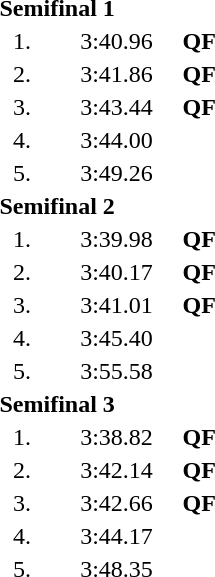<table style="text-align:center">
<tr>
<td colspan=4 align=left><strong>Semifinal 1</strong></td>
</tr>
<tr>
<td width=30>1.</td>
<td align=left></td>
<td width=80>3:40.96</td>
<td><strong>QF</strong></td>
</tr>
<tr>
<td>2.</td>
<td align=left></td>
<td>3:41.86</td>
<td><strong>QF</strong></td>
</tr>
<tr>
<td>3.</td>
<td align=left></td>
<td>3:43.44</td>
<td><strong>QF</strong></td>
</tr>
<tr>
<td>4.</td>
<td align=left></td>
<td>3:44.00</td>
<td></td>
</tr>
<tr>
<td>5.</td>
<td align=left></td>
<td>3:49.26</td>
<td></td>
</tr>
<tr>
<td colspan=4 align=left><strong>Semifinal 2</strong></td>
</tr>
<tr>
<td>1.</td>
<td align=left></td>
<td>3:39.98</td>
<td><strong>QF</strong></td>
</tr>
<tr>
<td>2.</td>
<td align=left></td>
<td>3:40.17</td>
<td><strong>QF</strong></td>
</tr>
<tr>
<td>3.</td>
<td align=left></td>
<td>3:41.01</td>
<td><strong>QF</strong></td>
</tr>
<tr>
<td>4.</td>
<td align=left></td>
<td>3:45.40</td>
<td></td>
</tr>
<tr>
<td>5.</td>
<td align=left></td>
<td>3:55.58</td>
<td></td>
</tr>
<tr>
<td colspan=4 align=left><strong>Semifinal 3</strong></td>
</tr>
<tr>
<td>1.</td>
<td align=left></td>
<td>3:38.82</td>
<td><strong>QF</strong></td>
</tr>
<tr>
<td>2.</td>
<td align=left></td>
<td>3:42.14</td>
<td><strong>QF</strong></td>
</tr>
<tr>
<td>3.</td>
<td align=left></td>
<td>3:42.66</td>
<td><strong>QF</strong></td>
</tr>
<tr>
<td>4.</td>
<td align=left></td>
<td>3:44.17</td>
<td></td>
</tr>
<tr>
<td>5.</td>
<td align=left></td>
<td>3:48.35</td>
<td></td>
</tr>
</table>
